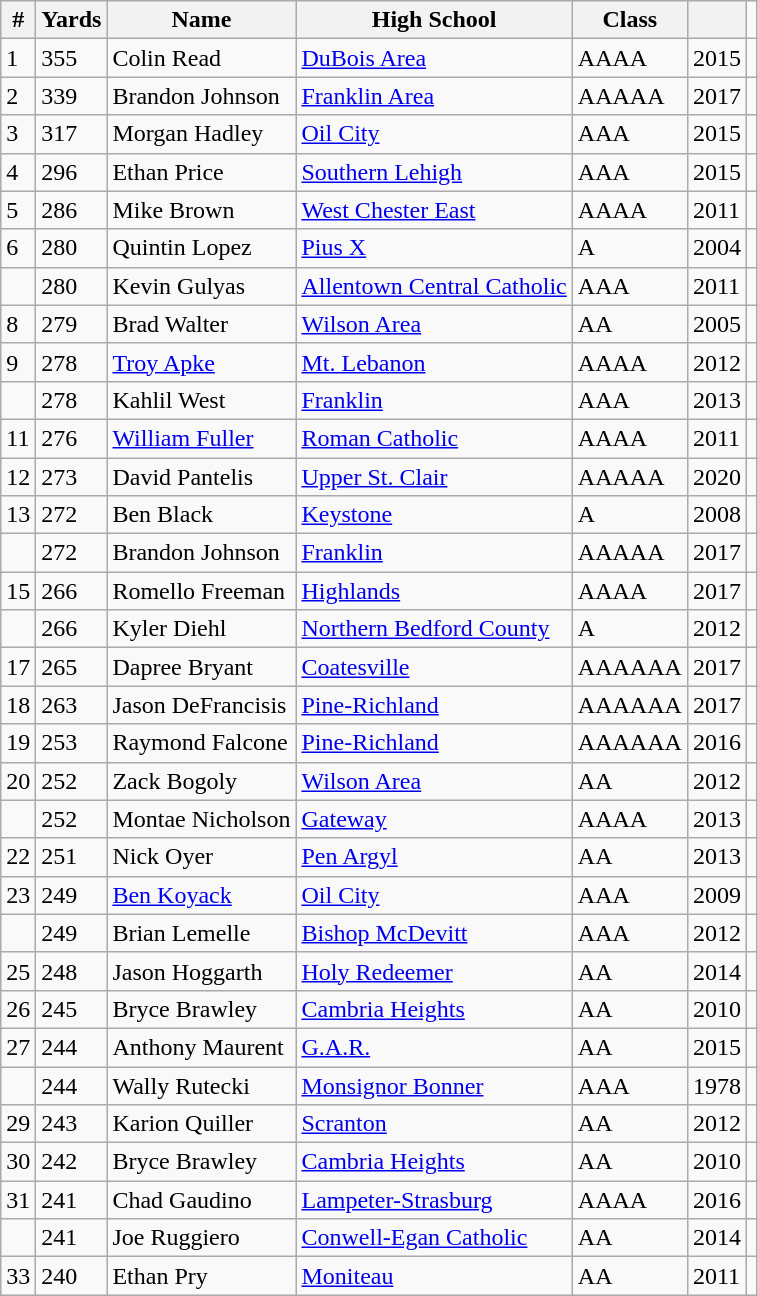<table class="wikitable sortable">
<tr>
<th>#</th>
<th>Yards</th>
<th>Name</th>
<th>High School</th>
<th>Class</th>
<th></th>
</tr>
<tr>
<td>1</td>
<td>355</td>
<td>Colin Read</td>
<td><a href='#'>DuBois Area</a></td>
<td>AAAA</td>
<td>2015</td>
<td></td>
</tr>
<tr>
<td>2</td>
<td>339</td>
<td>Brandon Johnson</td>
<td><a href='#'>Franklin Area</a></td>
<td>AAAAA</td>
<td>2017</td>
<td></td>
</tr>
<tr>
<td>3</td>
<td>317</td>
<td>Morgan Hadley</td>
<td><a href='#'>Oil City</a></td>
<td>AAA</td>
<td>2015</td>
<td></td>
</tr>
<tr>
<td>4</td>
<td>296</td>
<td>Ethan Price</td>
<td><a href='#'>Southern Lehigh</a></td>
<td>AAA</td>
<td>2015</td>
<td></td>
</tr>
<tr>
<td>5</td>
<td>286</td>
<td>Mike Brown</td>
<td><a href='#'>West Chester East</a></td>
<td>AAAA</td>
<td>2011</td>
<td></td>
</tr>
<tr>
<td>6</td>
<td>280</td>
<td>Quintin Lopez</td>
<td><a href='#'>Pius X</a></td>
<td>A</td>
<td>2004</td>
<td></td>
</tr>
<tr>
<td></td>
<td>280</td>
<td>Kevin Gulyas</td>
<td><a href='#'>Allentown Central Catholic</a></td>
<td>AAA</td>
<td>2011</td>
<td></td>
</tr>
<tr>
<td>8</td>
<td>279</td>
<td>Brad Walter</td>
<td><a href='#'>Wilson Area</a></td>
<td>AA</td>
<td>2005</td>
<td></td>
</tr>
<tr>
<td>9</td>
<td>278</td>
<td><a href='#'>Troy Apke</a></td>
<td><a href='#'>Mt. Lebanon</a></td>
<td>AAAA</td>
<td>2012</td>
<td></td>
</tr>
<tr>
<td></td>
<td>278</td>
<td>Kahlil West</td>
<td><a href='#'>Franklin</a></td>
<td>AAA</td>
<td>2013</td>
<td></td>
</tr>
<tr>
<td>11</td>
<td>276</td>
<td><a href='#'>William Fuller</a></td>
<td><a href='#'>Roman Catholic</a></td>
<td>AAAA</td>
<td>2011</td>
<td></td>
</tr>
<tr>
<td>12</td>
<td>273</td>
<td>David Pantelis</td>
<td><a href='#'>Upper St. Clair</a></td>
<td>AAAAA</td>
<td>2020</td>
<td></td>
</tr>
<tr>
<td>13</td>
<td>272</td>
<td>Ben Black</td>
<td><a href='#'>Keystone</a></td>
<td>A</td>
<td>2008</td>
<td></td>
</tr>
<tr>
<td></td>
<td>272</td>
<td>Brandon Johnson</td>
<td><a href='#'>Franklin</a></td>
<td>AAAAA</td>
<td>2017</td>
<td></td>
</tr>
<tr>
<td>15</td>
<td>266</td>
<td>Romello Freeman</td>
<td><a href='#'>Highlands</a></td>
<td>AAAA</td>
<td>2017</td>
<td></td>
</tr>
<tr>
<td></td>
<td>266</td>
<td>Kyler Diehl</td>
<td><a href='#'>Northern Bedford County</a></td>
<td>A</td>
<td>2012</td>
<td></td>
</tr>
<tr>
<td>17</td>
<td>265</td>
<td>Dapree Bryant</td>
<td><a href='#'>Coatesville</a></td>
<td>AAAAAA</td>
<td>2017</td>
<td></td>
</tr>
<tr>
<td>18</td>
<td>263</td>
<td>Jason DeFrancisis</td>
<td><a href='#'>Pine-Richland</a></td>
<td>AAAAAA</td>
<td>2017</td>
<td></td>
</tr>
<tr>
<td>19</td>
<td>253</td>
<td>Raymond Falcone</td>
<td><a href='#'>Pine-Richland</a></td>
<td>AAAAAA</td>
<td>2016</td>
<td></td>
</tr>
<tr>
<td>20</td>
<td>252</td>
<td>Zack Bogoly</td>
<td><a href='#'>Wilson Area</a></td>
<td>AA</td>
<td>2012</td>
<td></td>
</tr>
<tr>
<td></td>
<td>252</td>
<td>Montae Nicholson</td>
<td><a href='#'>Gateway</a></td>
<td>AAAA</td>
<td>2013</td>
<td><br></td>
</tr>
<tr>
<td>22</td>
<td>251</td>
<td>Nick Oyer</td>
<td><a href='#'>Pen Argyl</a></td>
<td>AA</td>
<td>2013</td>
<td></td>
</tr>
<tr>
<td>23</td>
<td>249</td>
<td><a href='#'>Ben Koyack</a></td>
<td><a href='#'>Oil City</a></td>
<td>AAA</td>
<td>2009</td>
<td></td>
</tr>
<tr>
<td></td>
<td>249</td>
<td>Brian Lemelle</td>
<td><a href='#'>Bishop McDevitt</a></td>
<td>AAA</td>
<td>2012</td>
<td></td>
</tr>
<tr>
<td>25</td>
<td>248</td>
<td>Jason Hoggarth</td>
<td><a href='#'>Holy Redeemer</a></td>
<td>AA</td>
<td>2014</td>
<td></td>
</tr>
<tr>
<td>26</td>
<td>245</td>
<td>Bryce Brawley</td>
<td><a href='#'>Cambria Heights</a></td>
<td>AA</td>
<td>2010</td>
<td></td>
</tr>
<tr>
<td>27</td>
<td>244</td>
<td>Anthony Maurent</td>
<td><a href='#'>G.A.R.</a></td>
<td>AA</td>
<td>2015</td>
<td></td>
</tr>
<tr>
<td></td>
<td>244</td>
<td>Wally Rutecki</td>
<td><a href='#'>Monsignor Bonner</a></td>
<td>AAA</td>
<td>1978</td>
<td></td>
</tr>
<tr>
<td>29</td>
<td>243</td>
<td>Karion Quiller</td>
<td><a href='#'>Scranton</a></td>
<td>AA</td>
<td>2012</td>
<td></td>
</tr>
<tr>
<td>30</td>
<td>242</td>
<td>Bryce Brawley</td>
<td><a href='#'>Cambria Heights</a></td>
<td>AA</td>
<td>2010</td>
<td></td>
</tr>
<tr>
<td>31</td>
<td>241</td>
<td>Chad Gaudino</td>
<td><a href='#'>Lampeter-Strasburg</a></td>
<td>AAAA</td>
<td>2016</td>
<td></td>
</tr>
<tr>
<td></td>
<td>241</td>
<td>Joe Ruggiero</td>
<td><a href='#'>Conwell-Egan Catholic</a></td>
<td>AA</td>
<td>2014</td>
<td></td>
</tr>
<tr>
<td>33</td>
<td>240</td>
<td>Ethan Pry</td>
<td><a href='#'>Moniteau</a></td>
<td>AA</td>
<td>2011</td>
<td></td>
</tr>
</table>
